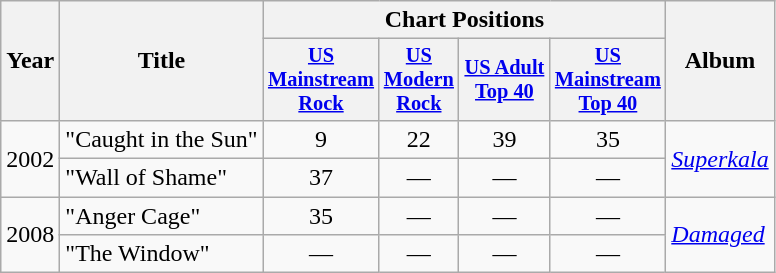<table class="wikitable">
<tr>
<th rowspan="2">Year</th>
<th rowspan="2">Title</th>
<th colspan="4">Chart Positions</th>
<th rowspan="2">Album</th>
</tr>
<tr>
<th scope="col" style="width:3em;font-size:85%;"><a href='#'>US Mainstream Rock</a><br></th>
<th scope="col" style="width:3em;font-size:85%;"><a href='#'>US Modern Rock</a> <br></th>
<th scope="col" style="width:4em;font-size:85%;"><a href='#'>US Adult Top 40</a> <br></th>
<th scope="col" style="width:3em;font-size:85%;"><a href='#'>US Mainstream Top 40</a> <br></th>
</tr>
<tr>
<td rowspan="2">2002</td>
<td>"Caught in the Sun"</td>
<td align="center">9</td>
<td align="center">22</td>
<td align="center">39</td>
<td align="center">35</td>
<td rowspan="2"><em><a href='#'>Superkala</a></em></td>
</tr>
<tr>
<td>"Wall of Shame"</td>
<td align="center">37</td>
<td align="center">—</td>
<td align="center">—</td>
<td align="center">—</td>
</tr>
<tr>
<td rowspan="2">2008</td>
<td>"Anger Cage"</td>
<td align="center">35</td>
<td align="center">—</td>
<td align="center">—</td>
<td align="center">—</td>
<td rowspan="2"><em><a href='#'>Damaged</a></em></td>
</tr>
<tr>
<td>"The Window"</td>
<td align="center">—</td>
<td align="center">—</td>
<td align="center">—</td>
<td align="center">—</td>
</tr>
</table>
